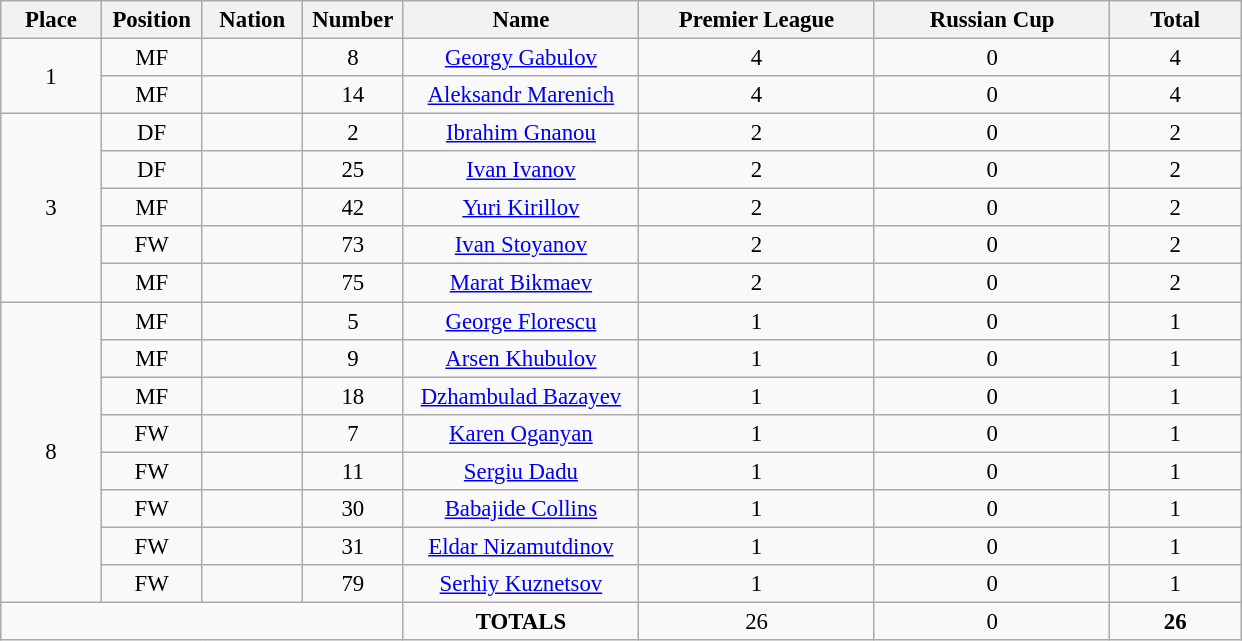<table class="wikitable" style="font-size: 95%; text-align: center;">
<tr>
<th width=60>Place</th>
<th width=60>Position</th>
<th width=60>Nation</th>
<th width=60>Number</th>
<th width=150>Name</th>
<th width=150>Premier League</th>
<th width=150>Russian Cup</th>
<th width=80><strong>Total</strong></th>
</tr>
<tr>
<td rowspan="2">1</td>
<td>MF</td>
<td></td>
<td>8</td>
<td><a href='#'>Georgy Gabulov</a></td>
<td>4</td>
<td>0</td>
<td>4</td>
</tr>
<tr>
<td>MF</td>
<td></td>
<td>14</td>
<td><a href='#'>Aleksandr Marenich</a></td>
<td>4</td>
<td>0</td>
<td>4</td>
</tr>
<tr>
<td rowspan="5">3</td>
<td>DF</td>
<td></td>
<td>2</td>
<td><a href='#'>Ibrahim Gnanou</a></td>
<td>2</td>
<td>0</td>
<td>2</td>
</tr>
<tr>
<td>DF</td>
<td></td>
<td>25</td>
<td><a href='#'>Ivan Ivanov</a></td>
<td>2</td>
<td>0</td>
<td>2</td>
</tr>
<tr>
<td>MF</td>
<td></td>
<td>42</td>
<td><a href='#'>Yuri Kirillov</a></td>
<td>2</td>
<td>0</td>
<td>2</td>
</tr>
<tr>
<td>FW</td>
<td></td>
<td>73</td>
<td><a href='#'>Ivan Stoyanov</a></td>
<td>2</td>
<td>0</td>
<td>2</td>
</tr>
<tr>
<td>MF</td>
<td></td>
<td>75</td>
<td><a href='#'>Marat Bikmaev</a></td>
<td>2</td>
<td>0</td>
<td>2</td>
</tr>
<tr>
<td rowspan="8">8</td>
<td>MF</td>
<td></td>
<td>5</td>
<td><a href='#'>George Florescu</a></td>
<td>1</td>
<td>0</td>
<td>1</td>
</tr>
<tr>
<td>MF</td>
<td></td>
<td>9</td>
<td><a href='#'>Arsen Khubulov</a></td>
<td>1</td>
<td>0</td>
<td>1</td>
</tr>
<tr>
<td>MF</td>
<td></td>
<td>18</td>
<td><a href='#'>Dzhambulad Bazayev</a></td>
<td>1</td>
<td>0</td>
<td>1</td>
</tr>
<tr>
<td>FW</td>
<td></td>
<td>7</td>
<td><a href='#'>Karen Oganyan</a></td>
<td>1</td>
<td>0</td>
<td>1</td>
</tr>
<tr>
<td>FW</td>
<td></td>
<td>11</td>
<td><a href='#'>Sergiu Dadu</a></td>
<td>1</td>
<td>0</td>
<td>1</td>
</tr>
<tr>
<td>FW</td>
<td></td>
<td>30</td>
<td><a href='#'>Babajide Collins</a></td>
<td>1</td>
<td>0</td>
<td>1</td>
</tr>
<tr>
<td>FW</td>
<td></td>
<td>31</td>
<td><a href='#'>Eldar Nizamutdinov</a></td>
<td>1</td>
<td>0</td>
<td>1</td>
</tr>
<tr>
<td>FW</td>
<td></td>
<td>79</td>
<td><a href='#'>Serhiy Kuznetsov</a></td>
<td>1</td>
<td>0</td>
<td>1</td>
</tr>
<tr>
<td colspan="4"></td>
<td><strong>TOTALS</strong></td>
<td>26</td>
<td>0</td>
<td><strong>26</strong></td>
</tr>
</table>
